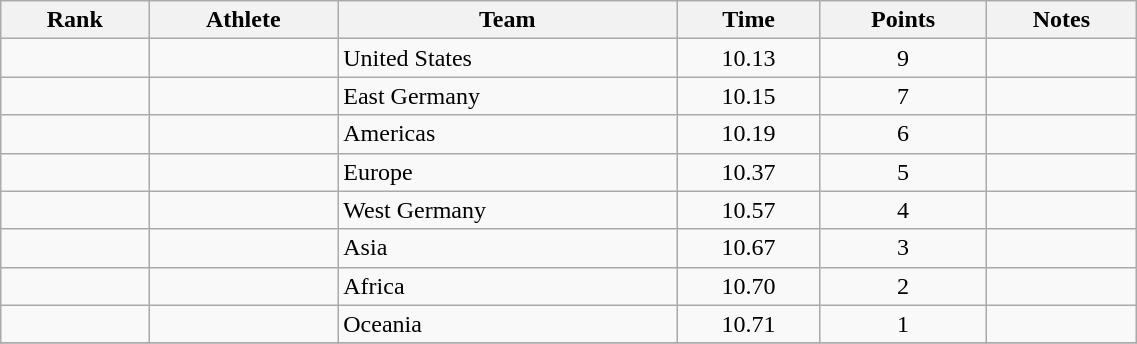<table class="wikitable sortable" style="text-align:center" width="60%">
<tr>
<th>Rank</th>
<th>Athlete</th>
<th>Team</th>
<th>Time</th>
<th>Points</th>
<th>Notes</th>
</tr>
<tr>
<td></td>
<td align="left"></td>
<td align=left>United States</td>
<td>10.13</td>
<td>9</td>
<td></td>
</tr>
<tr>
<td></td>
<td align="left"></td>
<td align=left>East Germany</td>
<td>10.15</td>
<td>7</td>
<td></td>
</tr>
<tr>
<td></td>
<td align="left"></td>
<td align=left>Americas</td>
<td>10.19</td>
<td>6</td>
<td></td>
</tr>
<tr>
<td></td>
<td align="left"></td>
<td align=left>Europe</td>
<td>10.37</td>
<td>5</td>
<td></td>
</tr>
<tr>
<td></td>
<td align="left"></td>
<td align=left>West Germany</td>
<td>10.57</td>
<td>4</td>
<td></td>
</tr>
<tr>
<td></td>
<td align="left"></td>
<td align=left>Asia</td>
<td>10.67</td>
<td>3</td>
<td></td>
</tr>
<tr>
<td></td>
<td align="left"></td>
<td align=left>Africa</td>
<td>10.70</td>
<td>2</td>
<td></td>
</tr>
<tr>
<td></td>
<td align="left"></td>
<td align=left>Oceania</td>
<td>10.71</td>
<td>1</td>
<td></td>
</tr>
<tr>
</tr>
</table>
